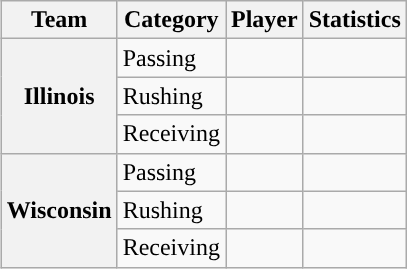<table class="wikitable" style="float:right">
<tr>
<th>Team</th>
<th>Category</th>
<th>Player</th>
<th>Statistics</th>
</tr>
<tr>
<th rowspan=3>Illinois</th>
<td>Passing</td>
<td></td>
<td></td>
</tr>
<tr>
<td>Rushing</td>
<td></td>
<td></td>
</tr>
<tr>
<td>Receiving</td>
<td></td>
<td></td>
</tr>
<tr>
<th rowspan=3>Wisconsin</th>
<td>Passing</td>
<td></td>
<td></td>
</tr>
<tr>
<td>Rushing</td>
<td></td>
<td></td>
</tr>
<tr>
<td>Receiving</td>
<td></td>
<td></td>
</tr>
</table>
